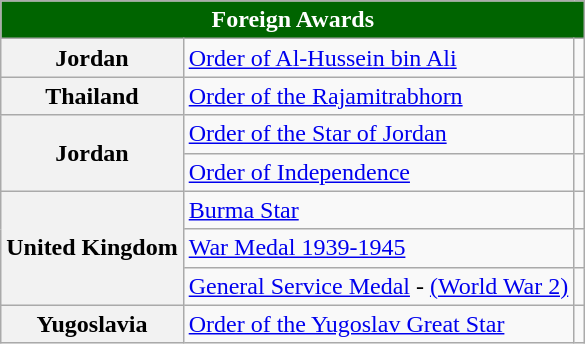<table class="wikitable">
<tr>
<th colspan="3" style="background:#006400; color:#FFFFFF; text-align:center"><strong>Foreign Awards</strong></th>
</tr>
<tr>
<th>Jordan</th>
<td><a href='#'>Order of Al-Hussein bin Ali</a></td>
<td></td>
</tr>
<tr>
<th>Thailand</th>
<td><a href='#'>Order of the Rajamitrabhorn</a></td>
<td></td>
</tr>
<tr>
<th rowspan="2">Jordan</th>
<td><a href='#'>Order of the Star of Jordan</a></td>
<td></td>
</tr>
<tr>
<td><a href='#'>Order of Independence</a></td>
<td></td>
</tr>
<tr>
<th rowspan="3">United Kingdom</th>
<td><a href='#'>Burma Star</a></td>
<td></td>
</tr>
<tr>
<td><a href='#'>War Medal 1939-1945</a></td>
<td></td>
</tr>
<tr>
<td><a href='#'>General Service Medal</a> - <a href='#'>(World War 2)</a></td>
<td></td>
</tr>
<tr>
<th>Yugoslavia</th>
<td><a href='#'>Order of the Yugoslav Great Star</a></td>
<td></td>
</tr>
</table>
